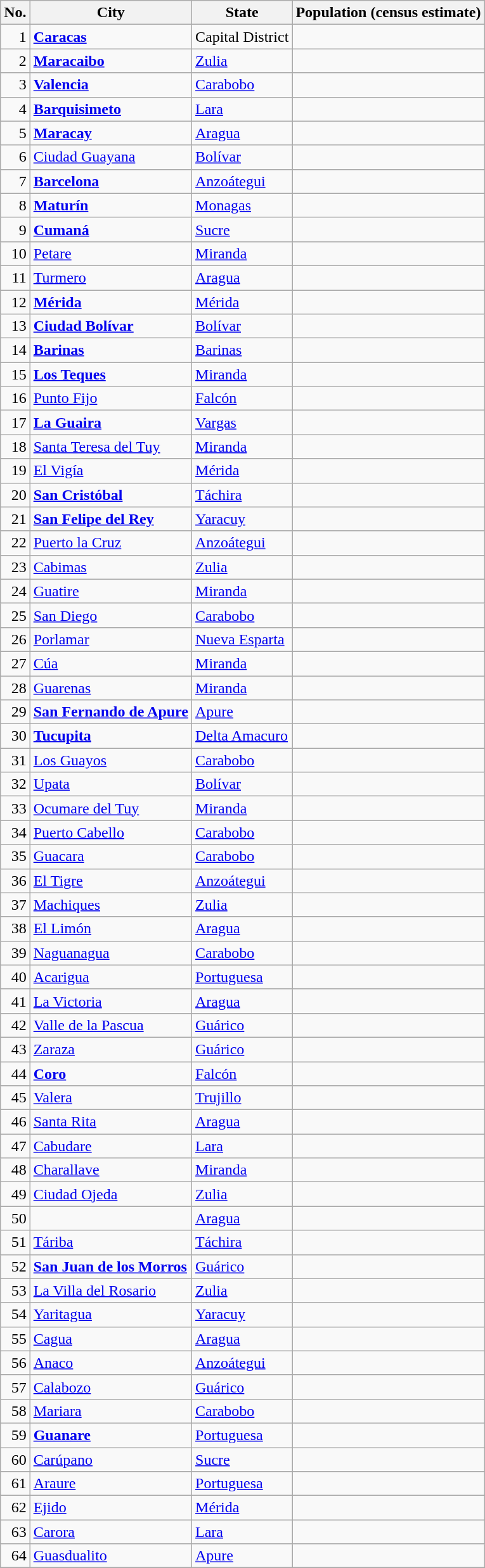<table class="sortable wikitable" style="text-align:right;">
<tr>
<th>No.</th>
<th>City</th>
<th>State</th>
<th>Population (census estimate)</th>
</tr>
<tr>
<td>1</td>
<td align="left"><strong><a href='#'>Caracas</a></strong></td>
<td align="left">Capital District</td>
<td></td>
</tr>
<tr>
<td>2</td>
<td align="left"><strong><a href='#'>Maracaibo</a></strong></td>
<td align="left"><a href='#'>Zulia</a></td>
<td></td>
</tr>
<tr>
<td>3</td>
<td align="left"><strong><a href='#'>Valencia</a></strong></td>
<td align="left"><a href='#'>Carabobo</a></td>
<td></td>
</tr>
<tr>
<td>4</td>
<td align="left"><strong><a href='#'>Barquisimeto</a></strong></td>
<td align="left"><a href='#'>Lara</a></td>
<td></td>
</tr>
<tr>
<td>5</td>
<td align="left"><strong><a href='#'>Maracay</a></strong></td>
<td align="left"><a href='#'>Aragua</a></td>
<td></td>
</tr>
<tr>
<td>6</td>
<td align="left"><a href='#'>Ciudad Guayana</a></td>
<td align="left"><a href='#'>Bolívar</a></td>
<td></td>
</tr>
<tr>
<td>7</td>
<td align="left"><strong><a href='#'>Barcelona</a></strong></td>
<td align="left"><a href='#'>Anzoátegui</a></td>
<td></td>
</tr>
<tr>
<td>8</td>
<td align="left"><strong><a href='#'>Maturín</a></strong></td>
<td align="left"><a href='#'>Monagas</a></td>
<td></td>
</tr>
<tr>
<td>9</td>
<td align="left"><strong><a href='#'>Cumaná</a></strong></td>
<td align="left"><a href='#'>Sucre</a></td>
<td></td>
</tr>
<tr>
<td>10</td>
<td align="left"><a href='#'>Petare</a></td>
<td align="left"><a href='#'>Miranda</a></td>
<td></td>
</tr>
<tr>
<td>11</td>
<td align="left"><a href='#'>Turmero</a></td>
<td align="left"><a href='#'>Aragua</a></td>
<td></td>
</tr>
<tr>
<td>12</td>
<td align="left"><strong><a href='#'>Mérida</a></strong></td>
<td align="left"><a href='#'>Mérida</a></td>
<td></td>
</tr>
<tr>
<td>13</td>
<td align="left"><strong><a href='#'>Ciudad Bolívar</a></strong></td>
<td align="left"><a href='#'>Bolívar</a></td>
<td></td>
</tr>
<tr>
<td>14</td>
<td align="left"><strong><a href='#'>Barinas</a></strong></td>
<td align="left"><a href='#'>Barinas</a></td>
<td></td>
</tr>
<tr>
<td>15</td>
<td align="left"><strong><a href='#'>Los Teques</a></strong></td>
<td align="left"><a href='#'>Miranda</a></td>
<td></td>
</tr>
<tr>
<td>16</td>
<td align="left"><a href='#'>Punto Fijo</a></td>
<td align="left"><a href='#'>Falcón</a></td>
<td></td>
</tr>
<tr>
<td>17</td>
<td align="left"><strong><a href='#'>La Guaira</a></strong></td>
<td align="left"><a href='#'>Vargas</a></td>
<td></td>
</tr>
<tr>
<td>18</td>
<td align="left"><a href='#'>Santa Teresa del Tuy</a></td>
<td align="left"><a href='#'>Miranda</a></td>
<td></td>
</tr>
<tr>
<td>19</td>
<td align="left"><a href='#'>El Vigía</a></td>
<td align="left"><a href='#'>Mérida</a></td>
<td></td>
</tr>
<tr>
<td>20</td>
<td align="left"><strong><a href='#'>San Cristóbal</a></strong></td>
<td align="left"><a href='#'>Táchira</a></td>
<td></td>
</tr>
<tr>
<td>21</td>
<td align="left"><strong><a href='#'>San Felipe del Rey</a></strong></td>
<td align="left"><a href='#'>Yaracuy</a></td>
<td></td>
</tr>
<tr>
<td>22</td>
<td align="left"><a href='#'>Puerto la Cruz</a></td>
<td align="left"><a href='#'>Anzoátegui</a></td>
<td></td>
</tr>
<tr>
<td>23</td>
<td align="left"><a href='#'>Cabimas</a></td>
<td align="left"><a href='#'>Zulia</a></td>
<td></td>
</tr>
<tr>
<td>24</td>
<td align="left"><a href='#'>Guatire</a></td>
<td align="left"><a href='#'>Miranda</a></td>
<td></td>
</tr>
<tr>
<td>25</td>
<td align="left"><a href='#'>San Diego</a></td>
<td align="left"><a href='#'>Carabobo</a></td>
<td></td>
</tr>
<tr>
<td>26</td>
<td align="left"><a href='#'>Porlamar</a></td>
<td align="left"><a href='#'>Nueva Esparta</a></td>
<td></td>
</tr>
<tr>
<td>27</td>
<td align="left"><a href='#'>Cúa</a></td>
<td align="left"><a href='#'>Miranda</a></td>
<td></td>
</tr>
<tr>
<td>28</td>
<td align="left"><a href='#'>Guarenas</a></td>
<td align="left"><a href='#'>Miranda</a></td>
<td></td>
</tr>
<tr>
<td>29</td>
<td align="left"><strong><a href='#'>San Fernando de Apure</a></strong></td>
<td align="left"><a href='#'>Apure</a></td>
<td></td>
</tr>
<tr>
<td>30</td>
<td align="left"><strong><a href='#'>Tucupita</a></strong></td>
<td align="left"><a href='#'>Delta Amacuro</a></td>
<td></td>
</tr>
<tr>
<td>31</td>
<td align="left"><a href='#'>Los Guayos</a></td>
<td align="left"><a href='#'>Carabobo</a></td>
<td></td>
</tr>
<tr>
<td>32</td>
<td align="left"><a href='#'>Upata</a></td>
<td align="left"><a href='#'>Bolívar</a></td>
<td></td>
</tr>
<tr>
<td>33</td>
<td align="left"><a href='#'>Ocumare del Tuy</a></td>
<td align="left"><a href='#'>Miranda</a></td>
<td></td>
</tr>
<tr>
<td>34</td>
<td align="left"><a href='#'>Puerto Cabello</a></td>
<td align="left"><a href='#'>Carabobo</a></td>
<td></td>
</tr>
<tr>
<td>35</td>
<td align="left"><a href='#'>Guacara</a></td>
<td align="left"><a href='#'>Carabobo</a></td>
<td></td>
</tr>
<tr>
<td>36</td>
<td align="left"><a href='#'>El Tigre</a></td>
<td align="left"><a href='#'>Anzoátegui</a></td>
<td></td>
</tr>
<tr>
<td>37</td>
<td align="left"><a href='#'>Machiques</a></td>
<td align="left"><a href='#'>Zulia</a></td>
<td></td>
</tr>
<tr>
<td>38</td>
<td align="left"><a href='#'>El Limón</a></td>
<td align="left"><a href='#'>Aragua</a></td>
<td></td>
</tr>
<tr>
<td>39</td>
<td align="left"><a href='#'>Naguanagua</a></td>
<td align="left"><a href='#'>Carabobo</a></td>
<td></td>
</tr>
<tr>
<td>40</td>
<td align="left"><a href='#'>Acarigua</a></td>
<td align="left"><a href='#'>Portuguesa</a></td>
<td></td>
</tr>
<tr>
<td>41</td>
<td align="left"><a href='#'>La Victoria</a></td>
<td align="left"><a href='#'>Aragua</a></td>
<td></td>
</tr>
<tr>
<td>42</td>
<td align="left"><a href='#'>Valle de la Pascua</a></td>
<td align="left"><a href='#'>Guárico</a></td>
<td></td>
</tr>
<tr>
<td>43</td>
<td align="left"><a href='#'>Zaraza</a></td>
<td align="left"><a href='#'>Guárico</a></td>
<td></td>
</tr>
<tr>
<td>44</td>
<td align="left"><strong><a href='#'>Coro</a></strong></td>
<td align="left"><a href='#'>Falcón</a></td>
<td></td>
</tr>
<tr>
<td>45</td>
<td align="left"><a href='#'>Valera</a></td>
<td align="left"><a href='#'>Trujillo</a></td>
<td></td>
</tr>
<tr>
<td>46</td>
<td align="left"><a href='#'>Santa Rita</a></td>
<td align="left"><a href='#'>Aragua</a></td>
<td></td>
</tr>
<tr>
<td>47</td>
<td align="left"><a href='#'>Cabudare</a></td>
<td align="left"><a href='#'>Lara</a></td>
<td></td>
</tr>
<tr>
<td>48</td>
<td align="left"><a href='#'>Charallave</a></td>
<td align="left"><a href='#'>Miranda</a></td>
<td></td>
</tr>
<tr>
<td>49</td>
<td align="left"><a href='#'>Ciudad Ojeda</a></td>
<td align="left"><a href='#'>Zulia</a></td>
<td></td>
</tr>
<tr>
<td>50</td>
<td align="left"></td>
<td align="left"><a href='#'>Aragua</a></td>
<td></td>
</tr>
<tr>
<td>51</td>
<td align="left"><a href='#'>Táriba</a></td>
<td align="left"><a href='#'>Táchira</a></td>
<td></td>
</tr>
<tr>
<td>52</td>
<td align="left"><strong><a href='#'>San Juan de los Morros</a></strong></td>
<td align="left"><a href='#'>Guárico</a></td>
<td></td>
</tr>
<tr>
<td>53</td>
<td align="left"><a href='#'>La Villa del Rosario</a></td>
<td align="left"><a href='#'>Zulia</a></td>
<td></td>
</tr>
<tr>
<td>54</td>
<td align="left"><a href='#'>Yaritagua</a></td>
<td align="left"><a href='#'>Yaracuy</a></td>
<td></td>
</tr>
<tr>
<td>55</td>
<td align="left"><a href='#'>Cagua</a></td>
<td align="left"><a href='#'>Aragua</a></td>
<td></td>
</tr>
<tr>
<td>56</td>
<td align="left"><a href='#'>Anaco</a></td>
<td align="left"><a href='#'>Anzoátegui</a></td>
<td></td>
</tr>
<tr>
<td>57</td>
<td align="left"><a href='#'>Calabozo</a></td>
<td align="left"><a href='#'>Guárico</a></td>
<td></td>
</tr>
<tr>
<td>58</td>
<td align="left"><a href='#'>Mariara</a></td>
<td align="left"><a href='#'>Carabobo</a></td>
<td></td>
</tr>
<tr>
<td>59</td>
<td align="left"><strong><a href='#'>Guanare</a></strong></td>
<td align="left"><a href='#'>Portuguesa</a></td>
<td></td>
</tr>
<tr>
<td>60</td>
<td align="left"><a href='#'>Carúpano</a></td>
<td align="left"><a href='#'>Sucre</a></td>
<td></td>
</tr>
<tr>
<td>61</td>
<td align="left"><a href='#'>Araure</a></td>
<td align="left"><a href='#'>Portuguesa</a></td>
<td></td>
</tr>
<tr>
<td>62</td>
<td align="left"><a href='#'>Ejido</a></td>
<td align="left"><a href='#'>Mérida</a></td>
<td></td>
</tr>
<tr>
<td>63</td>
<td align="left"><a href='#'>Carora</a></td>
<td align="left"><a href='#'>Lara</a></td>
<td></td>
</tr>
<tr>
<td>64</td>
<td align="left"><a href='#'>Guasdualito</a></td>
<td align="left"><a href='#'>Apure</a></td>
<td></td>
</tr>
<tr>
</tr>
</table>
